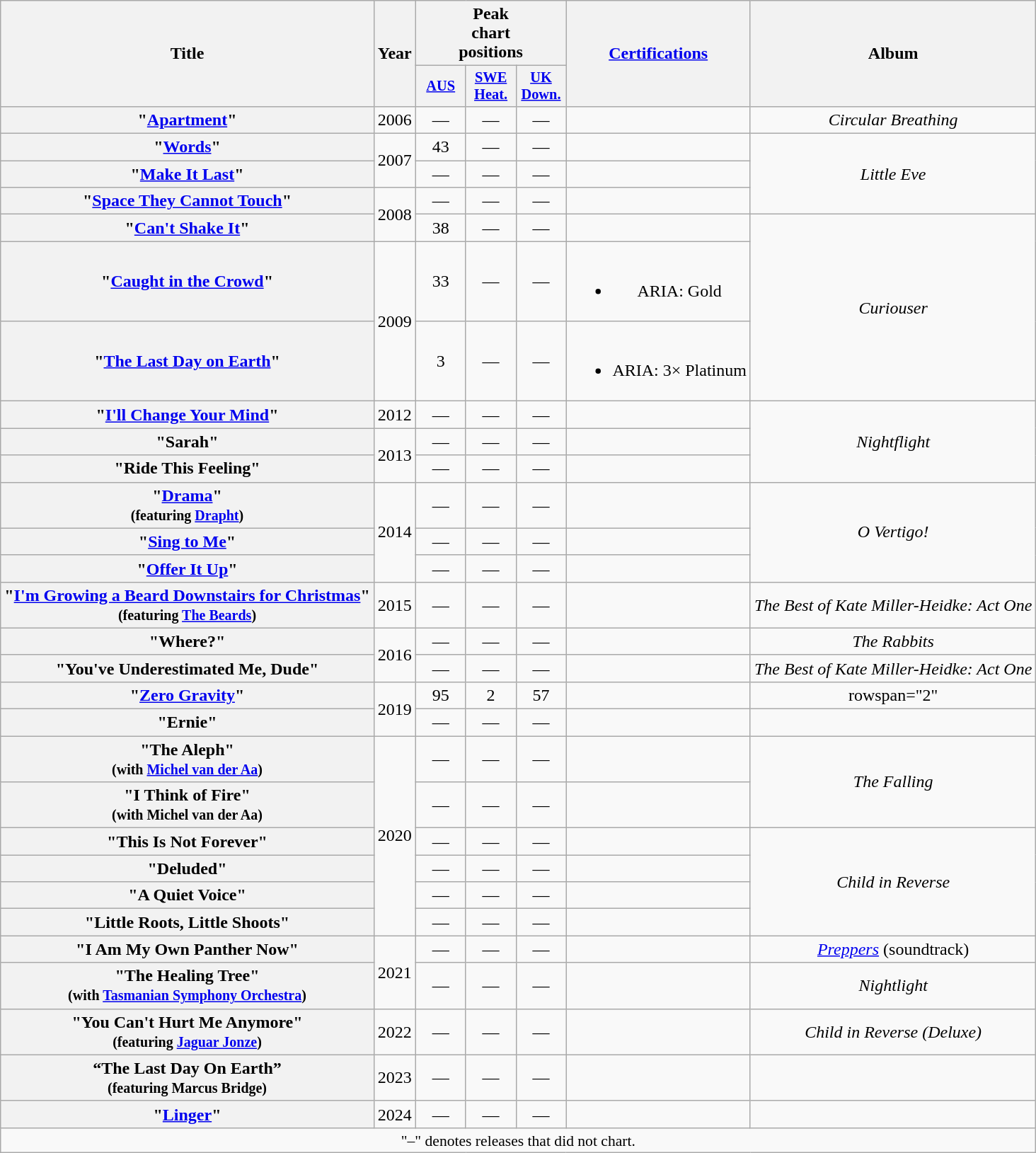<table class="wikitable plainrowheaders" style="text-align:center">
<tr>
<th scope="col" rowspan="2">Title</th>
<th scope="col" rowspan="2">Year</th>
<th scope="col" colspan="3">Peak<br>chart<br>positions</th>
<th scope="col" rowspan="2"><a href='#'>Certifications</a></th>
<th scope="col" rowspan="2">Album</th>
</tr>
<tr>
<th scope="col" style="width:3em;font-size:85%;"><a href='#'>AUS</a><br></th>
<th scope="col" style="width:3em;font-size:85%;"><a href='#'>SWE<br>Heat.</a><br></th>
<th scope="col" style="width:3em;font-size:85%;"><a href='#'>UK<br>Down.</a><br></th>
</tr>
<tr>
<th scope="row">"<a href='#'>Apartment</a>"</th>
<td>2006</td>
<td>—</td>
<td>—</td>
<td>—</td>
<td></td>
<td><em>Circular Breathing</em></td>
</tr>
<tr>
<th scope="row">"<a href='#'>Words</a>"</th>
<td rowspan="2">2007</td>
<td>43</td>
<td>—</td>
<td>—</td>
<td></td>
<td rowspan="3"><em>Little Eve</em></td>
</tr>
<tr>
<th scope="row">"<a href='#'>Make It Last</a>"</th>
<td>—</td>
<td>—</td>
<td>—</td>
<td></td>
</tr>
<tr>
<th scope="row">"<a href='#'>Space They Cannot Touch</a>"</th>
<td rowspan="2">2008</td>
<td>—</td>
<td>—</td>
<td>—</td>
<td></td>
</tr>
<tr>
<th scope="row">"<a href='#'>Can't Shake It</a>"</th>
<td>38</td>
<td>—</td>
<td>—</td>
<td></td>
<td rowspan="3"><em>Curiouser</em></td>
</tr>
<tr>
<th scope="row">"<a href='#'>Caught in the Crowd</a>"</th>
<td rowspan="2">2009</td>
<td>33</td>
<td>—</td>
<td>—</td>
<td><br><ul><li>ARIA: Gold</li></ul></td>
</tr>
<tr>
<th scope="row">"<a href='#'>The Last Day on Earth</a>"</th>
<td>3</td>
<td>—</td>
<td>—</td>
<td><br><ul><li>ARIA: 3× Platinum</li></ul></td>
</tr>
<tr>
<th scope="row">"<a href='#'>I'll Change Your Mind</a>"</th>
<td>2012</td>
<td>—</td>
<td>—</td>
<td>—</td>
<td></td>
<td rowspan="3"><em>Nightflight</em></td>
</tr>
<tr>
<th scope="row">"Sarah"</th>
<td rowspan="2">2013</td>
<td>—</td>
<td>—</td>
<td>—</td>
<td></td>
</tr>
<tr>
<th scope="row">"Ride This Feeling"</th>
<td>—</td>
<td>—</td>
<td>—</td>
<td></td>
</tr>
<tr>
<th scope="row">"<a href='#'>Drama</a>"<br><small>(featuring <a href='#'>Drapht</a>)</small></th>
<td rowspan="3">2014</td>
<td>—</td>
<td>—</td>
<td>—</td>
<td></td>
<td rowspan="3"><em>O Vertigo!</em></td>
</tr>
<tr>
<th scope="row">"<a href='#'>Sing to Me</a>"</th>
<td>—</td>
<td>—</td>
<td>—</td>
<td></td>
</tr>
<tr>
<th scope="row">"<a href='#'>Offer It Up</a>"</th>
<td>—</td>
<td>—</td>
<td>—</td>
<td></td>
</tr>
<tr>
<th scope="row">"<a href='#'>I'm Growing a Beard Downstairs for Christmas</a>"<br><small>(featuring <a href='#'>The Beards</a>)</small></th>
<td>2015</td>
<td>—</td>
<td>—</td>
<td>—</td>
<td></td>
<td><em>The Best of Kate Miller-Heidke: Act One</em></td>
</tr>
<tr>
<th scope="row">"Where?"</th>
<td rowspan="2">2016</td>
<td>—</td>
<td>—</td>
<td>—</td>
<td></td>
<td><em>The Rabbits</em></td>
</tr>
<tr>
<th scope="row">"You've Underestimated Me, Dude"</th>
<td>—</td>
<td>—</td>
<td>—</td>
<td></td>
<td><em>The Best of Kate Miller-Heidke: Act One</em></td>
</tr>
<tr>
<th scope="row">"<a href='#'>Zero Gravity</a>"</th>
<td rowspan="2">2019</td>
<td>95</td>
<td>2</td>
<td>57</td>
<td></td>
<td>rowspan="2" </td>
</tr>
<tr>
<th scope="row">"Ernie"</th>
<td>—</td>
<td>—</td>
<td>—</td>
<td></td>
</tr>
<tr>
<th scope="row">"The Aleph"<br><small>(with <a href='#'>Michel van der Aa</a>)</small></th>
<td rowspan="6">2020</td>
<td>—</td>
<td>—</td>
<td>—</td>
<td></td>
<td rowspan="2"><em>The Falling</em></td>
</tr>
<tr>
<th scope="row">"I Think of Fire"<br><small>(with Michel van der Aa)</small></th>
<td>—</td>
<td>—</td>
<td>—</td>
<td></td>
</tr>
<tr>
<th scope="row">"This Is Not Forever"</th>
<td>—</td>
<td>—</td>
<td>—</td>
<td></td>
<td rowspan="4"><em>Child in Reverse</em></td>
</tr>
<tr>
<th scope="row">"Deluded"</th>
<td>—</td>
<td>—</td>
<td>—</td>
<td></td>
</tr>
<tr>
<th scope="row">"A Quiet Voice"</th>
<td>—</td>
<td>—</td>
<td>—</td>
<td></td>
</tr>
<tr>
<th scope="row">"Little Roots, Little Shoots"</th>
<td>—</td>
<td>—</td>
<td>—</td>
<td></td>
</tr>
<tr>
<th scope="row">"I Am My Own Panther Now"</th>
<td rowspan="2">2021</td>
<td>—</td>
<td>—</td>
<td>—</td>
<td></td>
<td><em><a href='#'>Preppers</a></em> (soundtrack)</td>
</tr>
<tr>
<th scope="row">"The Healing Tree"<br><small>(with <a href='#'>Tasmanian Symphony Orchestra</a>)</small></th>
<td>—</td>
<td>—</td>
<td>—</td>
<td></td>
<td><em>Nightlight</em></td>
</tr>
<tr>
<th scope="row">"You Can't Hurt Me Anymore"<br><small>(featuring <a href='#'>Jaguar Jonze</a>)</small></th>
<td rowspan="1">2022</td>
<td>—</td>
<td>—</td>
<td>—</td>
<td></td>
<td><em>Child in Reverse (Deluxe)</em></td>
</tr>
<tr>
<th>“The Last Day On Earth” <br><small>(featuring Marcus Bridge)</small></th>
<td rowspan="1">2023</td>
<td>—</td>
<td>—</td>
<td>—</td>
<td></td>
<td></td>
</tr>
<tr>
<th scope="row">"<a href='#'>Linger</a>"</th>
<td rowspan="1">2024</td>
<td>—</td>
<td>—</td>
<td>—</td>
<td></td>
<td></td>
</tr>
<tr>
<td colspan="7" style="font-size:90%">"–" denotes releases that did not chart.</td>
</tr>
</table>
